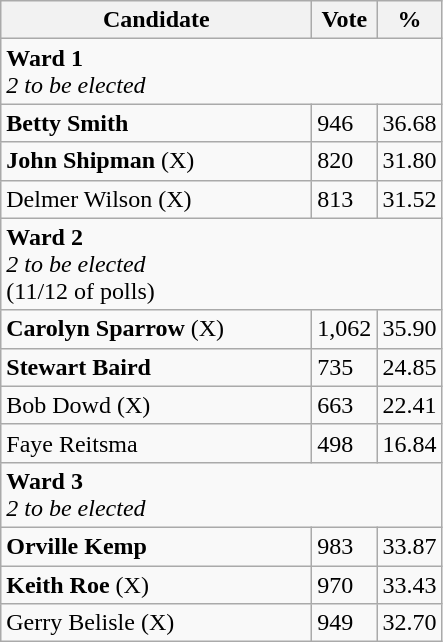<table class="wikitable">
<tr>
<th bgcolor="#DDDDFF" width="200px">Candidate</th>
<th bgcolor="#DDDDFF">Vote</th>
<th bgcolor="#DDDDFF">%</th>
</tr>
<tr>
<td colspan="4"><strong>Ward 1</strong>  <br> <em>2 to be elected</em></td>
</tr>
<tr>
<td><strong>Betty Smith</strong></td>
<td>946</td>
<td>36.68</td>
</tr>
<tr>
<td><strong>John Shipman</strong> (X)</td>
<td>820</td>
<td>31.80</td>
</tr>
<tr>
<td>Delmer Wilson (X)</td>
<td>813</td>
<td>31.52</td>
</tr>
<tr>
<td colspan="4"><strong>Ward 2</strong> <br> <em>2 to be elected</em> <br> (11/12 of polls)</td>
</tr>
<tr>
<td><strong>Carolyn Sparrow</strong> (X)</td>
<td>1,062</td>
<td>35.90</td>
</tr>
<tr>
<td><strong>Stewart Baird</strong></td>
<td>735</td>
<td>24.85</td>
</tr>
<tr>
<td>Bob Dowd (X)</td>
<td>663</td>
<td>22.41</td>
</tr>
<tr>
<td>Faye Reitsma</td>
<td>498</td>
<td>16.84</td>
</tr>
<tr>
<td colspan="4"><strong>Ward 3</strong> <br> <em>2 to be elected</em></td>
</tr>
<tr>
<td><strong>Orville Kemp</strong></td>
<td>983</td>
<td>33.87</td>
</tr>
<tr>
<td><strong>Keith Roe</strong> (X)</td>
<td>970</td>
<td>33.43</td>
</tr>
<tr>
<td>Gerry Belisle (X)</td>
<td>949</td>
<td>32.70</td>
</tr>
</table>
